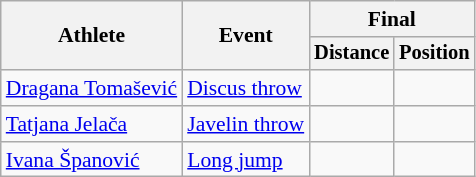<table class=wikitable style="font-size:90%">
<tr>
<th rowspan="2">Athlete</th>
<th rowspan="2">Event</th>
<th colspan="2">Final</th>
</tr>
<tr style="font-size:95%">
<th>Distance</th>
<th>Position</th>
</tr>
<tr align=center>
<td align=left><a href='#'>Dragana Tomašević</a></td>
<td align=left><a href='#'>Discus throw</a></td>
<td></td>
<td></td>
</tr>
<tr align=center>
<td align=left><a href='#'>Tatjana Jelača</a></td>
<td align=left><a href='#'>Javelin throw</a></td>
<td></td>
<td></td>
</tr>
<tr align=center>
<td align=left><a href='#'>Ivana Španović</a></td>
<td align=left><a href='#'>Long jump</a></td>
<td></td>
<td></td>
</tr>
</table>
